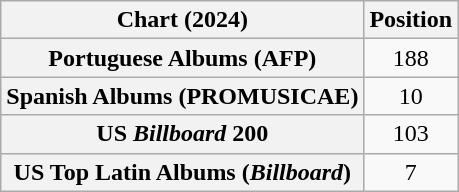<table class="wikitable sortable plainrowheaders" style="text-align:center">
<tr>
<th scope="col">Chart (2024)</th>
<th scope="col">Position</th>
</tr>
<tr>
<th scope="row">Portuguese Albums (AFP)</th>
<td>188</td>
</tr>
<tr>
<th scope="row">Spanish Albums (PROMUSICAE)</th>
<td>10</td>
</tr>
<tr>
<th scope="row">US <em>Billboard</em> 200</th>
<td>103</td>
</tr>
<tr>
<th scope="row">US Top Latin Albums (<em>Billboard</em>)</th>
<td>7</td>
</tr>
</table>
